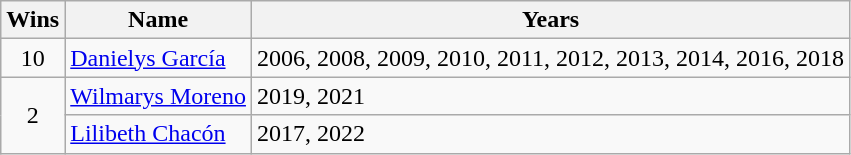<table class="wikitable">
<tr>
<th>Wins</th>
<th>Name</th>
<th>Years</th>
</tr>
<tr>
<td align=center>10</td>
<td><a href='#'>Danielys García</a></td>
<td>2006, 2008, 2009, 2010, 2011, 2012, 2013, 2014, 2016, 2018</td>
</tr>
<tr>
<td align=center rowspan=2>2</td>
<td><a href='#'>Wilmarys Moreno</a></td>
<td>2019, 2021</td>
</tr>
<tr>
<td><a href='#'>Lilibeth Chacón</a></td>
<td>2017, 2022</td>
</tr>
</table>
